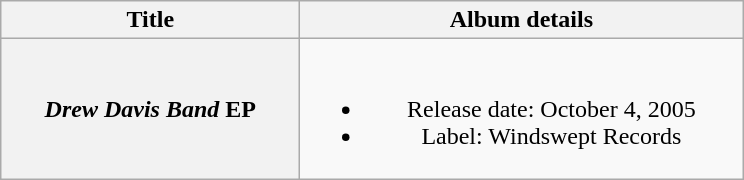<table class="wikitable plainrowheaders" style="text-align:center;">
<tr>
<th style="width:12em;">Title</th>
<th style="width:18em;">Album details</th>
</tr>
<tr>
<th scope="row"><em>Drew Davis Band</em> EP</th>
<td><br><ul><li>Release date: October 4, 2005</li><li>Label: Windswept Records</li></ul></td>
</tr>
</table>
